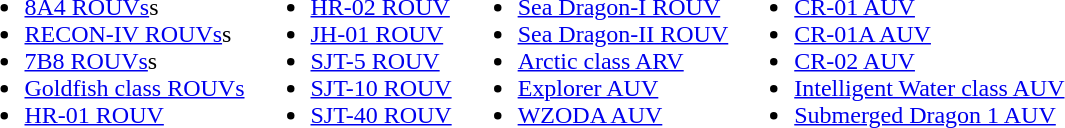<table>
<tr valign=top>
<td><br><ul><li><a href='#'>8A4 ROUVs</a>s</li><li><a href='#'>RECON-IV ROUVs</a>s</li><li><a href='#'>7B8 ROUVs</a>s</li><li><a href='#'>Goldfish class ROUVs</a></li><li><a href='#'>HR-01 ROUV</a></li></ul></td>
<td><br><ul><li><a href='#'>HR-02 ROUV</a></li><li><a href='#'>JH-01 ROUV</a></li><li><a href='#'>SJT-5 ROUV</a></li><li><a href='#'>SJT-10 ROUV</a></li><li><a href='#'>SJT-40 ROUV</a></li></ul></td>
<td><br><ul><li><a href='#'>Sea Dragon-I ROUV</a></li><li><a href='#'>Sea Dragon-II ROUV</a></li><li><a href='#'>Arctic class ARV</a></li><li><a href='#'>Explorer AUV</a></li><li><a href='#'>WZODA AUV</a></li></ul></td>
<td><br><ul><li><a href='#'>CR-01 AUV</a></li><li><a href='#'>CR-01A AUV</a></li><li><a href='#'>CR-02 AUV</a></li><li><a href='#'>Intelligent Water class AUV</a></li><li><a href='#'>Submerged Dragon 1 AUV</a></li></ul></td>
</tr>
</table>
